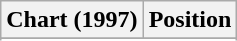<table class="wikitable">
<tr>
<th>Chart (1997)</th>
<th>Position</th>
</tr>
<tr>
</tr>
<tr>
</tr>
</table>
